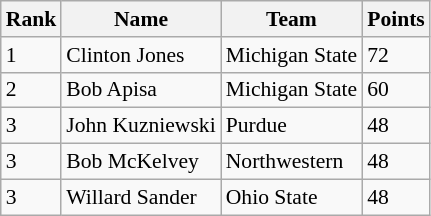<table class="wikitable" style="font-size: 90%">
<tr>
<th>Rank</th>
<th>Name</th>
<th>Team</th>
<th>Points</th>
</tr>
<tr>
<td>1</td>
<td>Clinton Jones</td>
<td>Michigan State</td>
<td>72</td>
</tr>
<tr>
<td>2</td>
<td>Bob Apisa</td>
<td>Michigan State</td>
<td>60</td>
</tr>
<tr>
<td>3</td>
<td>John Kuzniewski</td>
<td>Purdue</td>
<td>48</td>
</tr>
<tr>
<td>3</td>
<td>Bob McKelvey</td>
<td>Northwestern</td>
<td>48</td>
</tr>
<tr>
<td>3</td>
<td>Willard Sander</td>
<td>Ohio State</td>
<td>48</td>
</tr>
</table>
